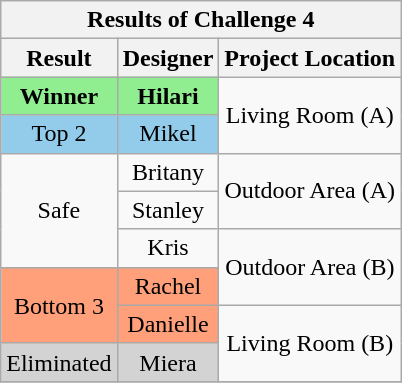<table class="wikitable" style="text-align:center">
<tr>
<th colspan="3">Results of Challenge 4</th>
</tr>
<tr>
<th>Result</th>
<th>Designer</th>
<th>Project Location</th>
</tr>
<tr>
<td bgcolor="lightgreen"><strong>Winner</strong></td>
<td bgcolor="lightgreen"><strong>Hilari</strong></td>
<td rowspan="2">Living Room (A)</td>
</tr>
<tr>
<td bgcolor="#93CCEA">Top 2</td>
<td bgcolor="#93CCEA">Mikel</td>
</tr>
<tr>
<td rowspan="3">Safe</td>
<td>Britany</td>
<td rowspan="2">Outdoor Area (A)</td>
</tr>
<tr>
<td>Stanley</td>
</tr>
<tr>
<td>Kris</td>
<td rowspan="2">Outdoor Area (B)</td>
</tr>
<tr>
<td bgcolor="#FFA07A" rowspan="2">Bottom 3</td>
<td bgcolor="#FFA07A">Rachel</td>
</tr>
<tr>
<td bgcolor="#FFA07A">Danielle</td>
<td rowspan="2">Living Room (B)</td>
</tr>
<tr>
<td bgcolor="lightgrey">Eliminated</td>
<td bgcolor="lightgrey">Miera</td>
</tr>
<tr>
</tr>
</table>
